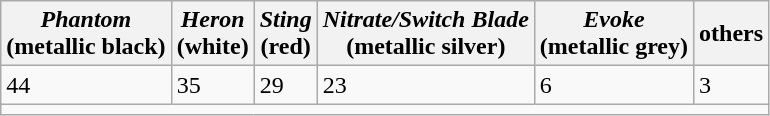<table class="wikitable">
<tr>
<th><em>Phantom</em><br>(metallic black)</th>
<th><em>Heron</em><br>(white)</th>
<th><em>Sting</em><br>(red)</th>
<th><em>Nitrate/Switch Blade</em><br>(metallic silver)</th>
<th><em>Evoke</em><br>(metallic grey)</th>
<th>others</th>
</tr>
<tr>
<td>44</td>
<td>35</td>
<td>29</td>
<td>23</td>
<td>6</td>
<td>3</td>
</tr>
<tr>
<td colspan="6"></td>
</tr>
</table>
